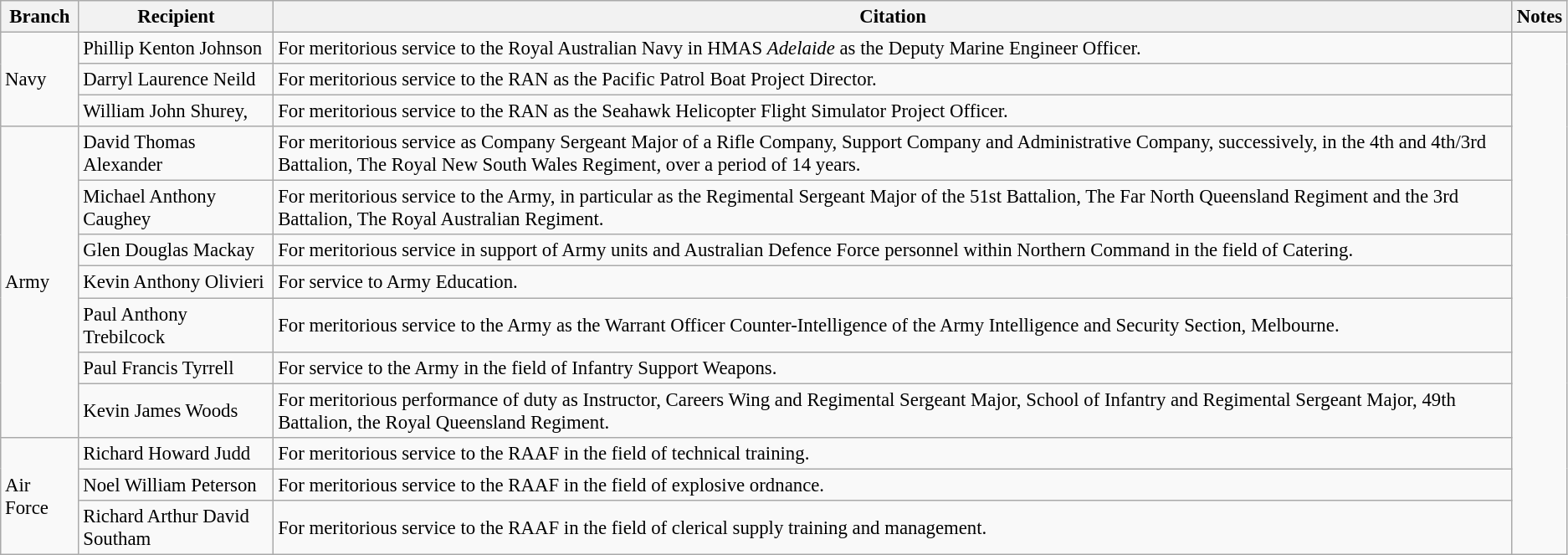<table class="wikitable" style="font-size:95%;">
<tr>
<th>Branch</th>
<th>Recipient</th>
<th>Citation</th>
<th>Notes</th>
</tr>
<tr>
<td rowspan=3>Navy</td>
<td> Phillip Kenton Johnson</td>
<td>For meritorious service to the Royal Australian Navy in HMAS <em>Adelaide</em> as the Deputy Marine Engineer Officer.</td>
<td rowspan=13></td>
</tr>
<tr>
<td> Darryl Laurence Neild</td>
<td>For meritorious service to the RAN as the Pacific Patrol Boat Project Director.</td>
</tr>
<tr>
<td> William John Shurey, </td>
<td>For meritorious service to the RAN as the Seahawk Helicopter Flight Simulator Project Officer.</td>
</tr>
<tr>
<td rowspan=7>Army</td>
<td> David Thomas Alexander</td>
<td>For meritorious service as Company Sergeant Major of a Rifle Company, Support Company and Administrative Company, successively, in the 4th and 4th/3rd Battalion, The Royal New South Wales Regiment, over a period of 14 years.</td>
</tr>
<tr>
<td> Michael Anthony Caughey</td>
<td>For meritorious service to the Army, in particular as the Regimental Sergeant Major of the 51st Battalion, The Far North Queensland Regiment and the 3rd Battalion, The Royal Australian Regiment.</td>
</tr>
<tr>
<td> Glen Douglas Mackay</td>
<td>For meritorious service in support of Army units and Australian Defence Force personnel within Northern Command in the field of Catering.</td>
</tr>
<tr>
<td> Kevin Anthony Olivieri</td>
<td>For service to Army Education.</td>
</tr>
<tr>
<td> Paul Anthony Trebilcock</td>
<td>For meritorious service to the Army as the Warrant Officer Counter-Intelligence of the Army Intelligence and Security Section, Melbourne.</td>
</tr>
<tr>
<td> Paul Francis Tyrrell</td>
<td>For service to the Army in the field of Infantry Support Weapons.</td>
</tr>
<tr>
<td> Kevin James Woods</td>
<td>For meritorious performance of duty as Instructor, Careers Wing and Regimental Sergeant Major, School of Infantry and Regimental Sergeant Major, 49th Battalion, the Royal Queensland Regiment.</td>
</tr>
<tr>
<td rowspan=3>Air Force</td>
<td> Richard Howard Judd</td>
<td>For meritorious service to the RAAF in the field of technical training.</td>
</tr>
<tr>
<td> Noel William Peterson</td>
<td>For meritorious service to the RAAF in the field of explosive ordnance.</td>
</tr>
<tr>
<td> Richard Arthur David Southam</td>
<td>For meritorious service to the RAAF in the field of clerical supply training and management.</td>
</tr>
</table>
